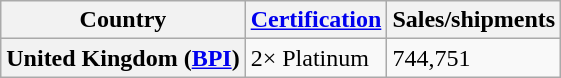<table class="wikitable sortable plainrowheaders">
<tr>
<th scope="col">Country</th>
<th scope="col"><a href='#'>Certification</a></th>
<th scope="col">Sales/shipments</th>
</tr>
<tr>
<th scope="row">United Kingdom (<a href='#'>BPI</a>)</th>
<td>2× Platinum</td>
<td>744,751</td>
</tr>
</table>
